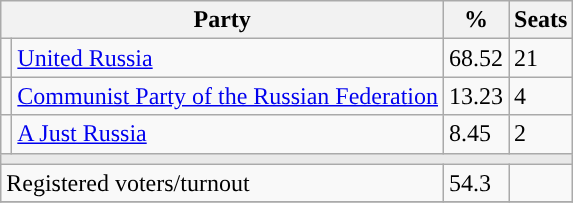<table class="wikitable">
<tr>
<th colspan=2>Party</th>
<th>%</th>
<th>Seats</th>
</tr>
<tr>
<td style="background:"></td>
<td><a href='#'>United Russia</a></td>
<td>68.52</td>
<td>21</td>
</tr>
<tr>
<td style="background:"></td>
<td><a href='#'>Communist Party of the Russian Federation</a></td>
<td>13.23</td>
<td>4</td>
</tr>
<tr>
<td style="background:"></td>
<td><a href='#'>A Just Russia</a></td>
<td>8.45</td>
<td>2</td>
</tr>
<tr>
<td colspan=4 style="background:#E9E9E9;"></td>
</tr>
<tr>
<td align=left colspan=2>Registered voters/turnout</td>
<td>54.3</td>
<td></td>
</tr>
<tr>
</tr>
</table>
